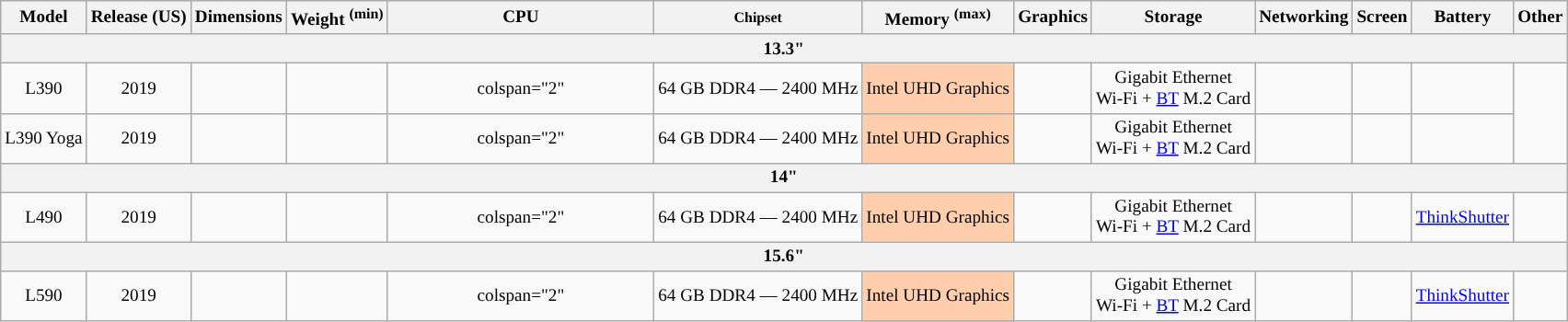<table class="wikitable" style="font-size: 80%; text-align: center; min-width: 80%;">
<tr>
<th>Model</th>
<th>Release (US)</th>
<th>Dimensions</th>
<th>Weight <sup>(min)</sup></th>
<th style="width:17%">CPU</th>
<th><small>Chipset</small></th>
<th>Memory <sup>(max)</sup></th>
<th>Graphics</th>
<th>Storage</th>
<th>Networking</th>
<th>Screen</th>
<th>Battery</th>
<th>Other</th>
</tr>
<tr>
<th colspan=13>13.3"</th>
</tr>
<tr>
<td>L390</td>
<td>2019</td>
<td></td>
<td></td>
<td>colspan="2" </td>
<td style="background:">64 GB DDR4 — 2400 MHz<br></td>
<td style="background:#ffcead;">Intel UHD Graphics</td>
<td></td>
<td> Gigabit Ethernet<br>Wi-Fi + <a href='#'>BT</a> M.2 Card</td>
<td></td>
<td></td>
<td></td>
</tr>
<tr>
<td>L390 Yoga</td>
<td>2019</td>
<td></td>
<td></td>
<td>colspan="2" </td>
<td style="background:">64 GB DDR4 — 2400 MHz<br></td>
<td style="background:#ffcead;">Intel UHD Graphics</td>
<td></td>
<td> Gigabit Ethernet<br>Wi-Fi + <a href='#'>BT</a> M.2 Card</td>
<td></td>
<td></td>
<td></td>
</tr>
<tr>
<th colspan=13>14"</th>
</tr>
<tr>
<td>L490</td>
<td>2019</td>
<td></td>
<td></td>
<td>colspan="2" </td>
<td style="background:">64 GB DDR4 — 2400 MHz<br></td>
<td style="background:#ffcead;">Intel UHD Graphics</td>
<td></td>
<td>Gigabit Ethernet<br>Wi-Fi + <a href='#'>BT</a> M.2 Card<br><small></small></td>
<td></td>
<td></td>
<td><a href='#'>ThinkShutter</a><br></td>
</tr>
<tr>
<th colspan=13>15.6"</th>
</tr>
<tr>
<td>L590</td>
<td>2019</td>
<td></td>
<td></td>
<td>colspan="2" </td>
<td style="background:">64 GB DDR4 — 2400 MHz<br></td>
<td style="background:#ffcead;">Intel UHD Graphics</td>
<td></td>
<td>Gigabit Ethernet<br>Wi-Fi + <a href='#'>BT</a> M.2 Card<br><small></small></td>
<td></td>
<td></td>
<td><a href='#'>ThinkShutter</a><br></td>
</tr>
</table>
